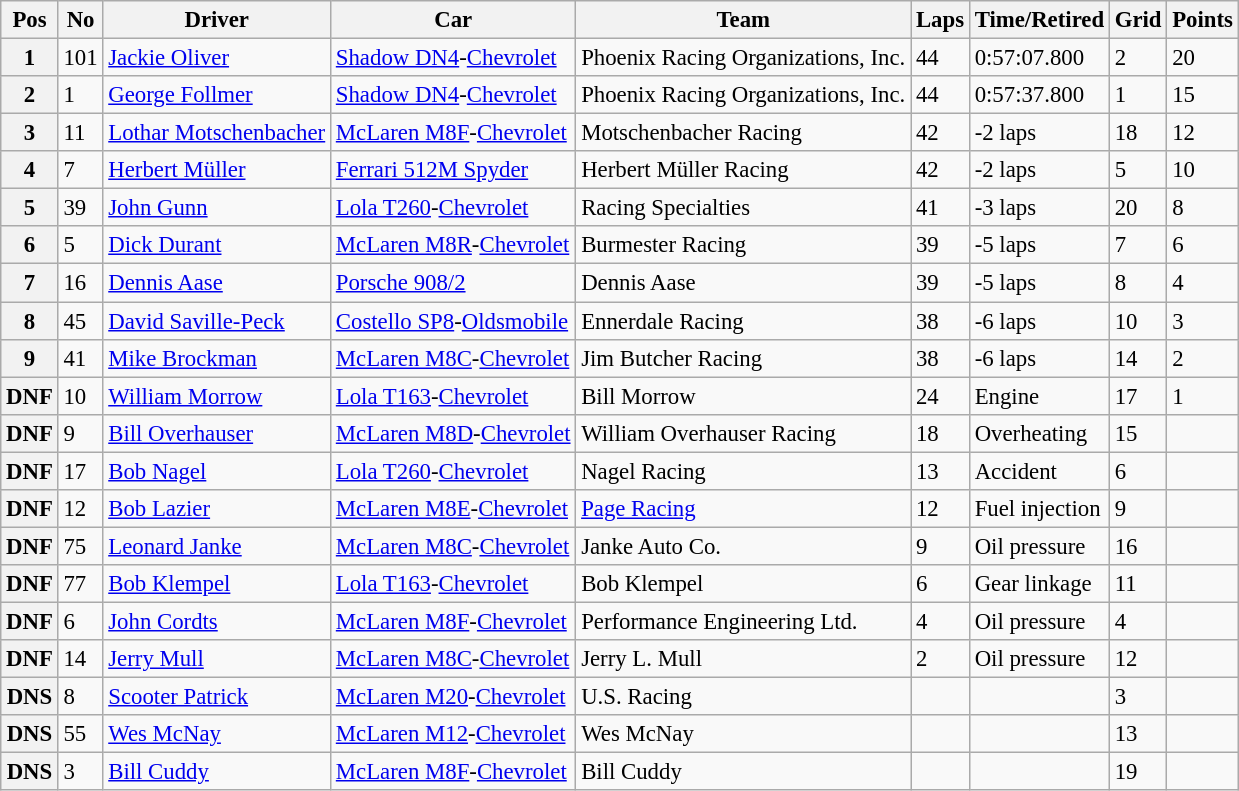<table class="wikitable" style="font-size: 95%;">
<tr>
<th>Pos</th>
<th>No</th>
<th>Driver</th>
<th>Car</th>
<th>Team</th>
<th>Laps</th>
<th>Time/Retired</th>
<th>Grid</th>
<th>Points</th>
</tr>
<tr>
<th>1</th>
<td>101</td>
<td> <a href='#'>Jackie Oliver</a></td>
<td><a href='#'>Shadow DN4</a>-<a href='#'>Chevrolet</a></td>
<td> Phoenix Racing Organizations, Inc.</td>
<td>44</td>
<td>0:57:07.800</td>
<td>2</td>
<td>20</td>
</tr>
<tr>
<th>2</th>
<td>1</td>
<td> <a href='#'>George Follmer</a></td>
<td><a href='#'>Shadow DN4</a>-<a href='#'>Chevrolet</a></td>
<td> Phoenix Racing Organizations, Inc.</td>
<td>44</td>
<td>0:57:37.800</td>
<td>1</td>
<td>15</td>
</tr>
<tr>
<th>3</th>
<td>11</td>
<td> <a href='#'>Lothar Motschenbacher</a></td>
<td><a href='#'>McLaren M8F</a>-<a href='#'>Chevrolet</a></td>
<td> Motschenbacher Racing</td>
<td>42</td>
<td>-2 laps</td>
<td>18</td>
<td>12</td>
</tr>
<tr>
<th>4</th>
<td>7</td>
<td> <a href='#'>Herbert Müller</a></td>
<td><a href='#'>Ferrari 512M Spyder</a></td>
<td> Herbert Müller Racing</td>
<td>42</td>
<td>-2 laps</td>
<td>5</td>
<td>10</td>
</tr>
<tr>
<th>5</th>
<td>39</td>
<td> <a href='#'>John Gunn</a></td>
<td><a href='#'>Lola T260</a>-<a href='#'>Chevrolet</a></td>
<td> Racing Specialties</td>
<td>41</td>
<td>-3 laps</td>
<td>20</td>
<td>8</td>
</tr>
<tr>
<th>6</th>
<td>5</td>
<td> <a href='#'>Dick Durant</a></td>
<td><a href='#'>McLaren M8R</a>-<a href='#'>Chevrolet</a></td>
<td> Burmester Racing</td>
<td>39</td>
<td>-5 laps</td>
<td>7</td>
<td>6</td>
</tr>
<tr>
<th>7</th>
<td>16</td>
<td> <a href='#'>Dennis Aase</a></td>
<td><a href='#'>Porsche 908/2</a></td>
<td> Dennis Aase</td>
<td>39</td>
<td>-5 laps</td>
<td>8</td>
<td>4</td>
</tr>
<tr>
<th>8</th>
<td>45</td>
<td> <a href='#'>David Saville-Peck</a></td>
<td><a href='#'>Costello SP8</a>-<a href='#'>Oldsmobile</a></td>
<td> Ennerdale Racing</td>
<td>38</td>
<td>-6 laps</td>
<td>10</td>
<td>3</td>
</tr>
<tr>
<th>9</th>
<td>41</td>
<td> <a href='#'>Mike Brockman</a></td>
<td><a href='#'>McLaren M8C</a>-<a href='#'>Chevrolet</a></td>
<td> Jim Butcher Racing</td>
<td>38</td>
<td>-6 laps</td>
<td>14</td>
<td>2</td>
</tr>
<tr>
<th>DNF</th>
<td>10</td>
<td> <a href='#'>William Morrow</a></td>
<td><a href='#'>Lola T163</a>-<a href='#'>Chevrolet</a></td>
<td> Bill Morrow</td>
<td>24</td>
<td>Engine</td>
<td>17</td>
<td>1</td>
</tr>
<tr>
<th>DNF</th>
<td>9</td>
<td> <a href='#'>Bill Overhauser</a></td>
<td><a href='#'>McLaren M8D</a>-<a href='#'>Chevrolet</a></td>
<td> William Overhauser Racing</td>
<td>18</td>
<td>Overheating</td>
<td>15</td>
<td></td>
</tr>
<tr>
<th>DNF</th>
<td>17</td>
<td> <a href='#'>Bob Nagel</a></td>
<td><a href='#'>Lola T260</a>-<a href='#'>Chevrolet</a></td>
<td> Nagel Racing</td>
<td>13</td>
<td>Accident</td>
<td>6</td>
<td></td>
</tr>
<tr>
<th>DNF</th>
<td>12</td>
<td> <a href='#'>Bob Lazier</a></td>
<td><a href='#'>McLaren M8E</a>-<a href='#'>Chevrolet</a></td>
<td> <a href='#'>Page Racing</a></td>
<td>12</td>
<td>Fuel injection</td>
<td>9</td>
<td></td>
</tr>
<tr>
<th>DNF</th>
<td>75</td>
<td> <a href='#'>Leonard Janke</a></td>
<td><a href='#'>McLaren M8C</a>-<a href='#'>Chevrolet</a></td>
<td> Janke Auto Co.</td>
<td>9</td>
<td>Oil pressure</td>
<td>16</td>
<td></td>
</tr>
<tr>
<th>DNF</th>
<td>77</td>
<td> <a href='#'>Bob Klempel</a></td>
<td><a href='#'>Lola T163</a>-<a href='#'>Chevrolet</a></td>
<td> Bob Klempel</td>
<td>6</td>
<td>Gear linkage</td>
<td>11</td>
<td></td>
</tr>
<tr>
<th>DNF</th>
<td>6</td>
<td> <a href='#'>John Cordts</a></td>
<td><a href='#'>McLaren M8F</a>-<a href='#'>Chevrolet</a></td>
<td> Performance Engineering Ltd.</td>
<td>4</td>
<td>Oil pressure</td>
<td>4</td>
<td></td>
</tr>
<tr>
<th>DNF</th>
<td>14</td>
<td> <a href='#'>Jerry Mull</a></td>
<td><a href='#'>McLaren M8C</a>-<a href='#'>Chevrolet</a></td>
<td> Jerry L. Mull</td>
<td>2</td>
<td>Oil pressure</td>
<td>12</td>
<td></td>
</tr>
<tr>
<th>DNS</th>
<td>8</td>
<td> <a href='#'>Scooter Patrick</a></td>
<td><a href='#'>McLaren M20</a>-<a href='#'>Chevrolet</a></td>
<td> U.S. Racing</td>
<td></td>
<td></td>
<td>3</td>
<td></td>
</tr>
<tr>
<th>DNS</th>
<td>55</td>
<td> <a href='#'>Wes McNay</a></td>
<td><a href='#'>McLaren M12</a>-<a href='#'>Chevrolet</a></td>
<td> Wes McNay</td>
<td></td>
<td></td>
<td>13</td>
<td></td>
</tr>
<tr>
<th>DNS</th>
<td>3</td>
<td> <a href='#'>Bill Cuddy</a></td>
<td><a href='#'>McLaren M8F</a>-<a href='#'>Chevrolet</a></td>
<td> Bill Cuddy</td>
<td></td>
<td></td>
<td>19</td>
<td></td>
</tr>
</table>
